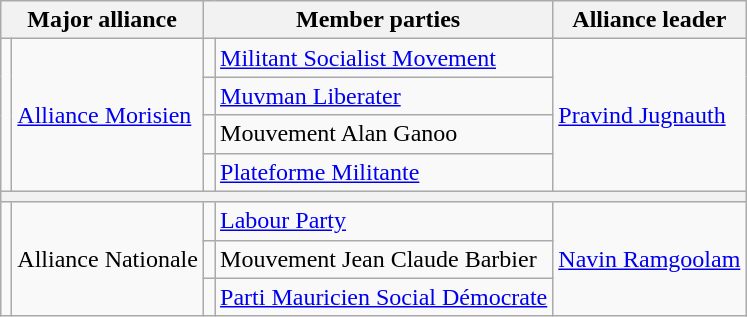<table class=wikitable>
<tr>
<th colspan=2>Major alliance</th>
<th colspan=2>Member parties</th>
<th>Alliance leader</th>
</tr>
<tr>
<td rowspan=4 bgcolor=></td>
<td rowspan=4><a href='#'>Alliance Morisien</a></td>
<td bgcolor=></td>
<td><a href='#'>Militant Socialist Movement</a></td>
<td rowspan=4><a href='#'>Pravind Jugnauth</a></td>
</tr>
<tr>
<td bgcolor=></td>
<td><a href='#'>Muvman Liberater</a></td>
</tr>
<tr>
<td bgcolor=></td>
<td>Mouvement Alan Ganoo</td>
</tr>
<tr>
<td bgcolor=></td>
<td><a href='#'>Plateforme Militante</a></td>
</tr>
<tr>
<th colspan=5></th>
</tr>
<tr>
<td rowspan=3 bgcolor=></td>
<td rowspan=3>Alliance Nationale</td>
<td bgcolor=></td>
<td><a href='#'>Labour Party</a></td>
<td rowspan=3><a href='#'>Navin Ramgoolam</a></td>
</tr>
<tr>
<td bgcolor=></td>
<td>Mouvement Jean Claude Barbier</td>
</tr>
<tr>
<td bgcolor=></td>
<td><a href='#'>Parti Mauricien Social Démocrate</a></td>
</tr>
</table>
